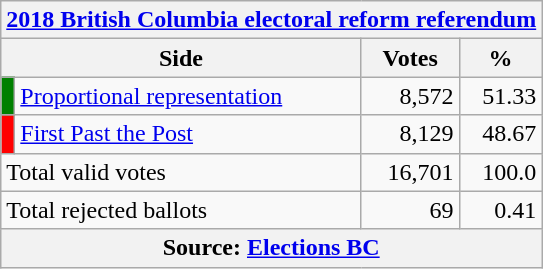<table class="wikitable">
<tr>
<th colspan=4><a href='#'>2018 British Columbia electoral reform referendum</a></th>
</tr>
<tr>
<th colspan=2>Side</th>
<th>Votes</th>
<th>%</th>
</tr>
<tr>
<td bgcolor="green"></td>
<td><a href='#'>Proportional representation</a></td>
<td align="right">8,572</td>
<td align="right">51.33</td>
</tr>
<tr>
<td bgcolor="red"></td>
<td><a href='#'>First Past the Post</a></td>
<td align="right">8,129</td>
<td align="right">48.67</td>
</tr>
<tr>
<td colspan=2>Total valid votes</td>
<td align="right">16,701</td>
<td align="right">100.0</td>
</tr>
<tr>
<td colspan="2">Total rejected ballots</td>
<td align="right">69</td>
<td align="right">0.41</td>
</tr>
<tr>
<th colspan="4">Source: <a href='#'>Elections BC</a></th>
</tr>
</table>
